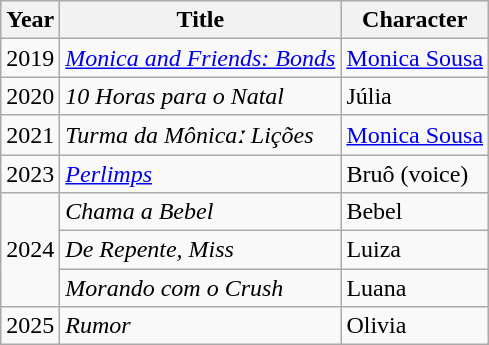<table class="wikitable">
<tr>
<th>Year</th>
<th>Title</th>
<th>Character</th>
</tr>
<tr>
<td>2019</td>
<td><em><a href='#'>Monica and Friends: Bonds</a></em></td>
<td><a href='#'>Monica Sousa</a></td>
</tr>
<tr>
<td>2020</td>
<td><em>10 Horas para o Natal</em></td>
<td>Júlia</td>
</tr>
<tr>
<td>2021</td>
<td><em>Turma da Mônicaː Lições</em></td>
<td><a href='#'>Monica Sousa</a></td>
</tr>
<tr>
<td>2023</td>
<td><em><a href='#'>Perlimps</a></em></td>
<td>Bruô (voice)</td>
</tr>
<tr>
<td rowspan="3">2024</td>
<td><em>Chama a Bebel</em></td>
<td>Bebel</td>
</tr>
<tr>
<td><em>De Repente, Miss</em></td>
<td>Luiza</td>
</tr>
<tr>
<td><em>Morando com o Crush</em></td>
<td>Luana</td>
</tr>
<tr>
<td>2025</td>
<td><em>Rumor</em></td>
<td>Olivia</td>
</tr>
</table>
